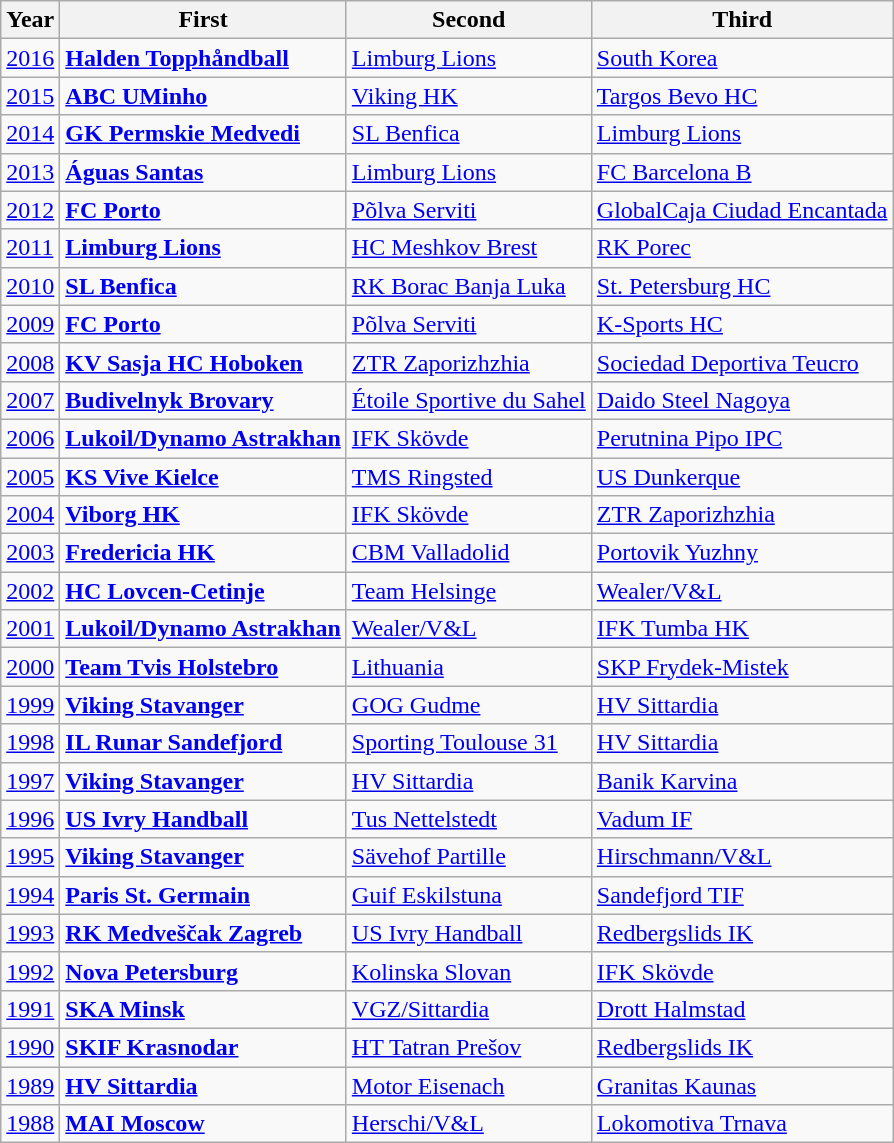<table class="wikitable" ;">
<tr>
<th>Year</th>
<th>First</th>
<th>Second</th>
<th>Third</th>
</tr>
<tr>
<td><a href='#'>2016</a></td>
<td> <strong><a href='#'>Halden Topphåndball</a></strong></td>
<td> <a href='#'>Limburg Lions</a></td>
<td> <a href='#'>South Korea</a></td>
</tr>
<tr>
<td><a href='#'>2015</a></td>
<td> <strong><a href='#'>ABC UMinho</a></strong></td>
<td> <a href='#'>Viking HK</a></td>
<td> <a href='#'>Targos Bevo HC</a></td>
</tr>
<tr>
<td><a href='#'>2014</a></td>
<td> <strong><a href='#'>GK Permskie Medvedi</a></strong></td>
<td> <a href='#'>SL Benfica</a></td>
<td> <a href='#'>Limburg Lions</a></td>
</tr>
<tr>
<td><a href='#'>2013</a></td>
<td> <strong><a href='#'>Águas Santas</a></strong></td>
<td> <a href='#'>Limburg Lions</a></td>
<td> <a href='#'>FC Barcelona B</a></td>
</tr>
<tr>
<td><a href='#'>2012</a></td>
<td> <strong><a href='#'>FC Porto</a></strong></td>
<td> <a href='#'>Põlva Serviti</a></td>
<td> <a href='#'>GlobalCaja Ciudad Encantada</a></td>
</tr>
<tr>
<td><a href='#'>2011</a></td>
<td> <strong><a href='#'>Limburg Lions</a></strong></td>
<td> <a href='#'>HC Meshkov Brest</a></td>
<td> <a href='#'>RK Porec</a></td>
</tr>
<tr>
<td><a href='#'>2010</a></td>
<td> <strong><a href='#'>SL Benfica</a></strong></td>
<td> <a href='#'>RK Borac Banja Luka</a></td>
<td> <a href='#'>St. Petersburg HC</a></td>
</tr>
<tr>
<td><a href='#'>2009</a></td>
<td> <strong><a href='#'>FC Porto</a></strong></td>
<td> <a href='#'>Põlva Serviti</a></td>
<td> <a href='#'>K-Sports HC</a></td>
</tr>
<tr>
<td><a href='#'>2008</a></td>
<td> <strong><a href='#'>KV Sasja HC Hoboken</a></strong></td>
<td> <a href='#'>ZTR Zaporizhzhia</a></td>
<td> <a href='#'>Sociedad Deportiva Teucro</a></td>
</tr>
<tr>
<td><a href='#'>2007</a></td>
<td> <strong><a href='#'>Budivelnyk Brovary</a></strong></td>
<td> <a href='#'>Étoile Sportive du Sahel</a></td>
<td> <a href='#'>Daido Steel Nagoya</a></td>
</tr>
<tr>
<td><a href='#'>2006</a></td>
<td> <strong><a href='#'>Lukoil/Dynamo Astrakhan</a></strong></td>
<td> <a href='#'>IFK Skövde</a></td>
<td> <a href='#'>Perutnina Pipo IPC</a></td>
</tr>
<tr>
<td><a href='#'>2005</a></td>
<td> <strong><a href='#'>KS Vive Kielce</a></strong></td>
<td> <a href='#'>TMS Ringsted</a></td>
<td> <a href='#'>US Dunkerque</a></td>
</tr>
<tr>
<td><a href='#'>2004</a></td>
<td> <strong><a href='#'>Viborg HK</a></strong></td>
<td> <a href='#'>IFK Skövde</a></td>
<td> <a href='#'>ZTR Zaporizhzhia</a></td>
</tr>
<tr>
<td><a href='#'>2003</a></td>
<td> <strong><a href='#'>Fredericia HK</a></strong></td>
<td> <a href='#'>CBM Valladolid</a></td>
<td> <a href='#'>Portovik Yuzhny</a></td>
</tr>
<tr>
<td><a href='#'>2002</a></td>
<td> <strong><a href='#'>HC Lovcen-Cetinje</a></strong></td>
<td> <a href='#'>Team Helsinge</a></td>
<td> <a href='#'>Wealer/V&L</a></td>
</tr>
<tr>
<td><a href='#'>2001</a></td>
<td> <strong><a href='#'>Lukoil/Dynamo Astrakhan</a></strong></td>
<td> <a href='#'>Wealer/V&L</a></td>
<td> <a href='#'>IFK Tumba HK</a></td>
</tr>
<tr>
<td><a href='#'>2000</a></td>
<td> <strong><a href='#'>Team Tvis Holstebro</a></strong></td>
<td> <a href='#'>Lithuania</a></td>
<td> <a href='#'>SKP Frydek-Mistek</a></td>
</tr>
<tr>
<td><a href='#'>1999</a></td>
<td> <strong><a href='#'>Viking Stavanger</a></strong></td>
<td> <a href='#'>GOG Gudme</a></td>
<td> <a href='#'>HV Sittardia</a></td>
</tr>
<tr>
<td><a href='#'>1998</a></td>
<td> <strong><a href='#'>IL Runar Sandefjord</a></strong></td>
<td> <a href='#'>Sporting Toulouse 31</a></td>
<td> <a href='#'>HV Sittardia</a></td>
</tr>
<tr>
<td><a href='#'>1997</a></td>
<td> <strong><a href='#'>Viking Stavanger</a></strong></td>
<td> <a href='#'>HV Sittardia</a></td>
<td> <a href='#'>Banik Karvina</a></td>
</tr>
<tr>
<td><a href='#'>1996</a></td>
<td> <strong><a href='#'>US Ivry Handball</a></strong></td>
<td> <a href='#'>Tus Nettelstedt</a></td>
<td> <a href='#'>Vadum IF</a></td>
</tr>
<tr>
<td><a href='#'>1995</a></td>
<td> <strong><a href='#'>Viking Stavanger</a></strong></td>
<td> <a href='#'>Sävehof Partille</a></td>
<td> <a href='#'>Hirschmann/V&L</a></td>
</tr>
<tr>
<td><a href='#'>1994</a></td>
<td> <strong><a href='#'>Paris St. Germain</a></strong></td>
<td> <a href='#'>Guif Eskilstuna</a></td>
<td> <a href='#'>Sandefjord TIF</a></td>
</tr>
<tr>
<td><a href='#'>1993</a></td>
<td> <strong><a href='#'>RK Medveščak Zagreb</a></strong></td>
<td> <a href='#'>US Ivry Handball</a></td>
<td> <a href='#'>Redbergslids IK</a></td>
</tr>
<tr>
<td><a href='#'>1992</a></td>
<td> <strong><a href='#'>Nova Petersburg</a></strong></td>
<td> <a href='#'>Kolinska Slovan</a></td>
<td> <a href='#'>IFK Skövde</a></td>
</tr>
<tr>
<td><a href='#'>1991</a></td>
<td> <strong><a href='#'>SKA Minsk</a></strong></td>
<td> <a href='#'>VGZ/Sittardia</a></td>
<td> <a href='#'>Drott Halmstad</a></td>
</tr>
<tr>
<td><a href='#'>1990</a></td>
<td> <strong><a href='#'>SKIF Krasnodar</a></strong></td>
<td> <a href='#'>HT Tatran Prešov</a></td>
<td> <a href='#'>Redbergslids IK</a></td>
</tr>
<tr>
<td><a href='#'>1989</a></td>
<td> <strong><a href='#'>HV Sittardia</a></strong></td>
<td> <a href='#'>Motor Eisenach</a></td>
<td> <a href='#'>Granitas Kaunas</a></td>
</tr>
<tr>
<td><a href='#'>1988</a></td>
<td> <strong><a href='#'>MAI Moscow</a></strong></td>
<td> <a href='#'>Herschi/V&L</a></td>
<td> <a href='#'>Lokomotiva Trnava</a></td>
</tr>
</table>
